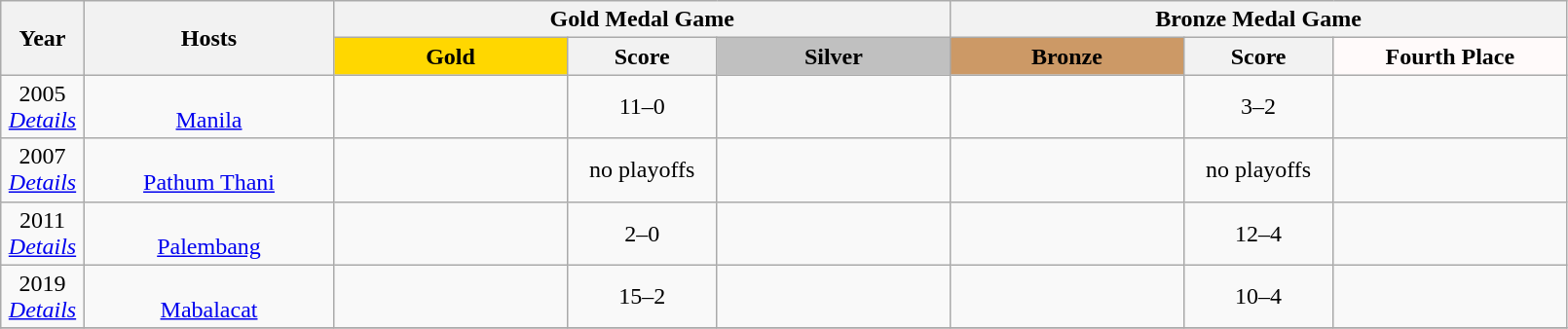<table class="wikitable" style="border-collapse:collapse; font-size:100%; text-align:center;">
<tr>
<th rowspan=2 width=5%>Year</th>
<th rowspan=2 width=15%>Hosts</th>
<th colspan=3>Gold Medal Game</th>
<th colspan=3>Bronze Medal Game</th>
</tr>
<tr>
<th style="width:14%; background:gold;">Gold</th>
<th width=9%>Score</th>
<th style="width:14%; background:silver;">Silver</th>
<th style="width:14%; background:#cc9966;">Bronze</th>
<th width=9%>Score</th>
<th style="width:14%; background:snow;">Fourth Place</th>
</tr>
<tr>
<td>2005<br><em><a href='#'>Details</a></em></td>
<td> <br> <a href='#'>Manila</a></td>
<td><strong></strong></td>
<td>11–0</td>
<td></td>
<td></td>
<td>3–2</td>
<td></td>
</tr>
<tr>
<td>2007<br><em><a href='#'>Details</a></em></td>
<td> <br> <a href='#'>Pathum Thani</a></td>
<td><strong></strong></td>
<td>no playoffs</td>
<td></td>
<td></td>
<td>no playoffs</td>
<td></td>
</tr>
<tr>
<td>2011<br><em><a href='#'>Details</a></em></td>
<td> <br> <a href='#'>Palembang</a></td>
<td><strong></strong></td>
<td>2–0</td>
<td></td>
<td></td>
<td>12–4</td>
<td></td>
</tr>
<tr>
<td>2019<br><em><a href='#'>Details</a></em></td>
<td> <br> <a href='#'>Mabalacat</a></td>
<td><strong></strong></td>
<td>15–2</td>
<td></td>
<td></td>
<td>10–4</td>
<td></td>
</tr>
<tr>
</tr>
</table>
